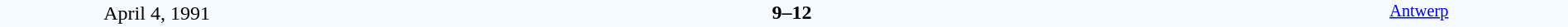<table style="width: 100%; background:#F5FAFF;" cellspacing="0">
<tr>
<td align=center rowspan=3 width=20%>April 4, 1991<br></td>
</tr>
<tr>
<td width=24% align=right></td>
<td align=center width=13%><strong>9–12</strong></td>
<td width=24%></td>
<td style=font-size:85% rowspan=3 valign=top align=center><a href='#'>Antwerp</a></td>
</tr>
<tr style=font-size:85%>
<td align=right></td>
<td align=center></td>
<td></td>
</tr>
</table>
